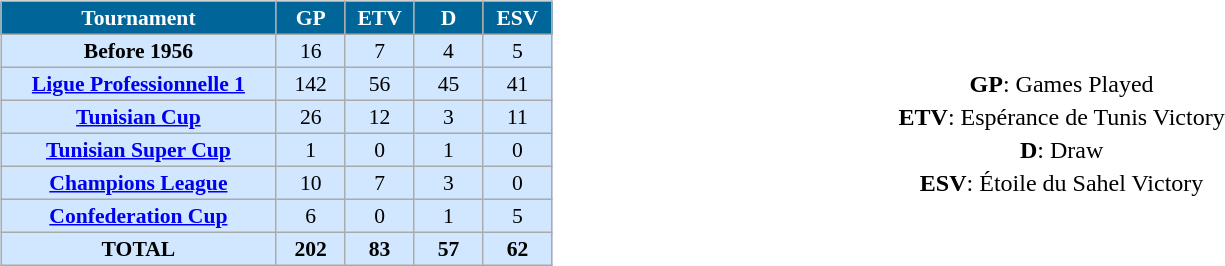<table width=100%>
<tr>
<td width=65%><br><table align=center border=1 cellpadding="2" cellspacing="0" style="background: #f9f9f9; border: 1px #aaa solid; border-collapse: collapse; font-size: 90%; text-align: center;">
<tr align=center bgcolor=#006699 style="color:white;">
<th width=40%>Tournament</th>
<th width=10%>GP</th>
<th width=10%>ETV</th>
<th width=10%>D</th>
<th width=10%>ESV</th>
</tr>
<tr align="center" bgcolor="#D0E7FF">
<td><strong>Before 1956</strong></td>
<td>16</td>
<td>7</td>
<td>4</td>
<td>5</td>
</tr>
<tr align="center" bgcolor="#D0E7FF">
<td><strong><a href='#'>Ligue Professionnelle 1</a></strong></td>
<td>142</td>
<td>56</td>
<td>45</td>
<td>41</td>
</tr>
<tr align="center" bgcolor="#D0E7FF">
<td><strong><a href='#'>Tunisian Cup</a></strong></td>
<td>26</td>
<td>12</td>
<td>3</td>
<td>11</td>
</tr>
<tr align="center" bgcolor="#D0E7FF">
<td><strong><a href='#'>Tunisian Super Cup</a></strong></td>
<td>1</td>
<td>0</td>
<td>1</td>
<td>0</td>
</tr>
<tr align="center" bgcolor="#D0E7FF">
<td><strong><a href='#'>Champions League</a></strong></td>
<td>10</td>
<td>7</td>
<td>3</td>
<td>0</td>
</tr>
<tr align="center" bgcolor="#D0E7FF">
<td><strong><a href='#'>Confederation Cup</a></strong></td>
<td>6</td>
<td>0</td>
<td>1</td>
<td>5</td>
</tr>
<tr align="center" bgcolor="#D0E7FF">
<td><strong>TOTAL</strong></td>
<td><strong>202</strong></td>
<td><strong>83</strong></td>
<td><strong>57</strong></td>
<td><strong>62</strong></td>
</tr>
</table>
</td>
<td width=35%><br><table>
<tr>
<td align=center><strong>GP</strong>: Games Played</td>
</tr>
<tr>
<td align=center><strong>ETV</strong>: Espérance de Tunis Victory</td>
</tr>
<tr>
<td align=center><strong>D</strong>: Draw</td>
</tr>
<tr>
<td align=center><strong>ESV</strong>: Étoile du Sahel Victory</td>
</tr>
</table>
</td>
</tr>
</table>
